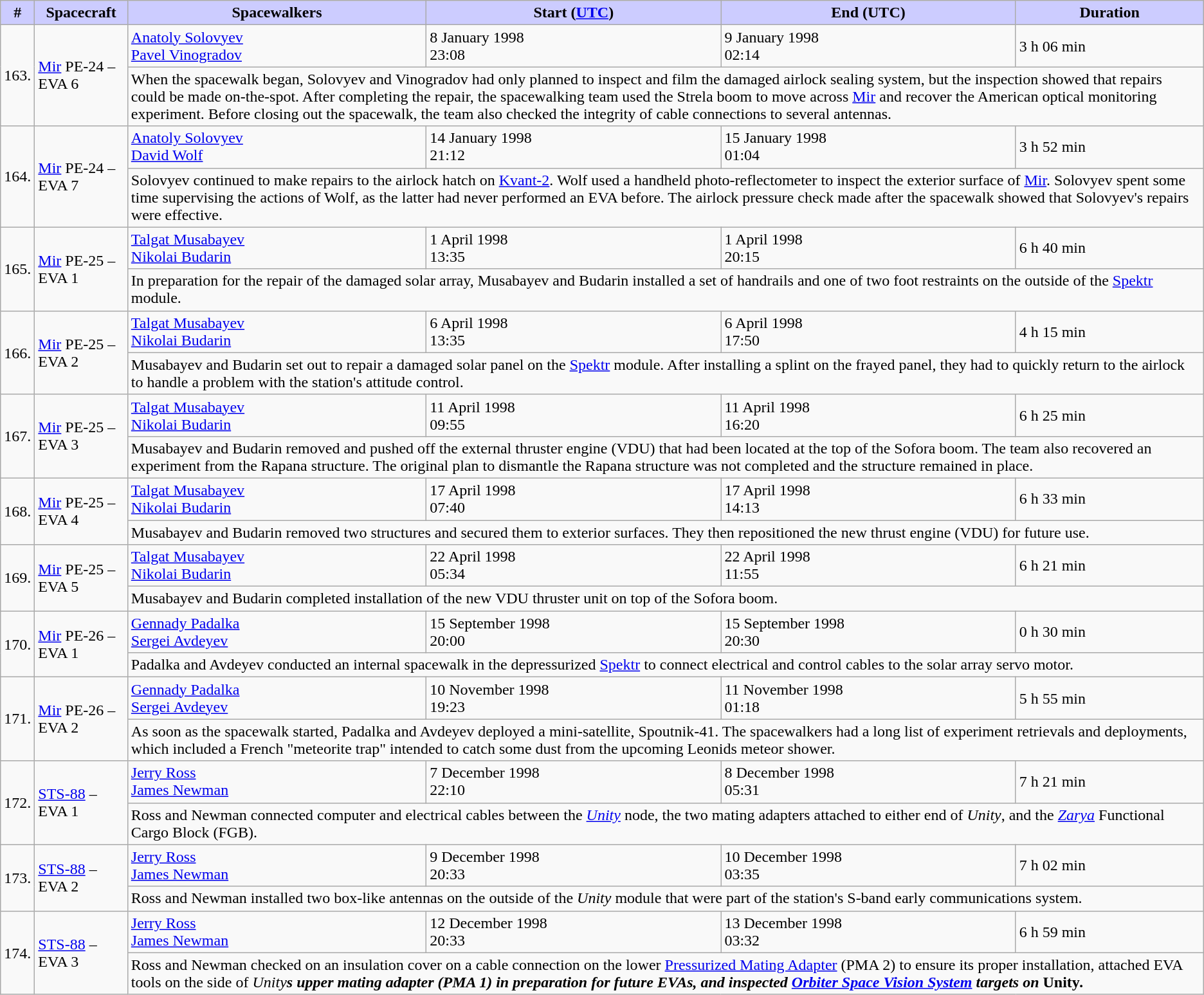<table class="wikitable sticky-header">
<tr>
<th style="background:#ccf;">#</th>
<th style="background:#ccf;">Spacecraft</th>
<th style="background:#ccf;">Spacewalkers</th>
<th style="background:#ccf;">Start (<a href='#'>UTC</a>)</th>
<th style="background:#ccf;">End (UTC)</th>
<th style="background:#ccf;">Duration</th>
</tr>
<tr>
<td rowspan=2>163.</td>
<td rowspan=2><a href='#'>Mir</a> PE-24 – EVA 6</td>
<td> <a href='#'>Anatoly Solovyev</a><br> <a href='#'>Pavel Vinogradov</a></td>
<td>8 January 1998<br>23:08</td>
<td>9 January 1998<br>02:14</td>
<td>3 h 06 min</td>
</tr>
<tr>
<td colspan=4>When the spacewalk began, Solovyev and Vinogradov had only planned to inspect and film the damaged airlock sealing system, but the inspection showed that repairs could be made on-the-spot. After completing the repair, the spacewalking team used the Strela boom to move across <a href='#'>Mir</a> and recover the American optical monitoring experiment. Before closing out the spacewalk, the team also checked the integrity of cable connections to several antennas.</td>
</tr>
<tr>
<td rowspan=2>164.</td>
<td rowspan=2><a href='#'>Mir</a> PE-24 – EVA 7</td>
<td> <a href='#'>Anatoly Solovyev</a><br> <a href='#'>David Wolf</a></td>
<td>14 January 1998<br>21:12</td>
<td>15 January 1998<br>01:04</td>
<td>3 h 52 min</td>
</tr>
<tr>
<td colspan=4>Solovyev continued to make repairs to the airlock hatch on <a href='#'>Kvant-2</a>. Wolf used a handheld photo-reflectometer to inspect the exterior surface of <a href='#'>Mir</a>. Solovyev spent some time supervising the actions of Wolf, as the latter had never performed an EVA before. The airlock pressure check made after the spacewalk showed that Solovyev's repairs were effective.</td>
</tr>
<tr>
<td rowspan=2>165.</td>
<td rowspan=2><a href='#'>Mir</a> PE-25 – EVA 1</td>
<td> <a href='#'>Talgat Musabayev</a><br> <a href='#'>Nikolai Budarin</a></td>
<td>1 April 1998<br>13:35</td>
<td>1 April 1998<br>20:15</td>
<td>6 h 40 min</td>
</tr>
<tr>
<td colspan=4>In preparation for the repair of the damaged solar array, Musabayev and Budarin installed a set of handrails and one of two foot restraints on the outside of the <a href='#'>Spektr</a> module.</td>
</tr>
<tr>
<td rowspan=2>166.</td>
<td rowspan=2><a href='#'>Mir</a> PE-25 – EVA 2</td>
<td> <a href='#'>Talgat Musabayev</a><br> <a href='#'>Nikolai Budarin</a></td>
<td>6 April 1998<br>13:35</td>
<td>6 April 1998<br>17:50</td>
<td>4 h 15 min</td>
</tr>
<tr>
<td colspan=4>Musabayev and Budarin set out to repair a damaged solar panel on the <a href='#'>Spektr</a> module. After installing a splint on the frayed panel, they had to quickly return to the airlock to handle a problem with the station's attitude control.</td>
</tr>
<tr>
<td rowspan=2>167.</td>
<td rowspan=2><a href='#'>Mir</a> PE-25 – EVA 3</td>
<td> <a href='#'>Talgat Musabayev</a><br> <a href='#'>Nikolai Budarin</a></td>
<td>11 April 1998<br>09:55</td>
<td>11 April 1998<br>16:20</td>
<td>6 h 25 min</td>
</tr>
<tr>
<td colspan=4>Musabayev and Budarin removed and pushed off the external thruster engine (VDU) that had been located at the top of the Sofora boom. The team also recovered an experiment from the Rapana structure. The original plan to dismantle the Rapana structure was not completed and the structure remained in place.</td>
</tr>
<tr>
<td rowspan=2>168.</td>
<td rowspan=2><a href='#'>Mir</a> PE-25 – EVA 4</td>
<td> <a href='#'>Talgat Musabayev</a><br> <a href='#'>Nikolai Budarin</a></td>
<td>17 April 1998<br>07:40</td>
<td>17 April 1998<br>14:13</td>
<td>6 h 33 min</td>
</tr>
<tr>
<td colspan=4>Musabayev and Budarin removed two structures and secured them to exterior surfaces. They then repositioned the new thrust engine (VDU) for future use.</td>
</tr>
<tr>
<td rowspan=2>169.</td>
<td rowspan=2><a href='#'>Mir</a> PE-25 – EVA 5</td>
<td> <a href='#'>Talgat Musabayev</a><br> <a href='#'>Nikolai Budarin</a></td>
<td>22 April 1998<br>05:34</td>
<td>22 April 1998<br>11:55</td>
<td>6 h 21 min</td>
</tr>
<tr>
<td colspan=4>Musabayev and Budarin completed installation of the new VDU thruster unit on top of the Sofora boom.</td>
</tr>
<tr>
<td rowspan=2>170.</td>
<td rowspan=2><a href='#'>Mir</a> PE-26 – EVA 1</td>
<td> <a href='#'>Gennady Padalka</a><br> <a href='#'>Sergei Avdeyev</a></td>
<td>15 September 1998<br>20:00</td>
<td>15 September 1998<br>20:30</td>
<td>0 h 30 min</td>
</tr>
<tr>
<td colspan=4>Padalka and Avdeyev conducted an internal spacewalk in the depressurized <a href='#'>Spektr</a> to connect electrical and control cables to the solar array servo motor.</td>
</tr>
<tr>
<td rowspan=2>171.</td>
<td rowspan=2><a href='#'>Mir</a> PE-26 – EVA 2</td>
<td> <a href='#'>Gennady Padalka</a><br> <a href='#'>Sergei Avdeyev</a></td>
<td>10 November 1998<br>19:23</td>
<td>11 November 1998<br>01:18</td>
<td>5 h 55 min</td>
</tr>
<tr>
<td colspan=4>As soon as the spacewalk started, Padalka and Avdeyev deployed a mini-satellite, Spoutnik-41. The spacewalkers had a long list of experiment retrievals and deployments, which included a French "meteorite trap" intended to catch some dust from the upcoming Leonids meteor shower.</td>
</tr>
<tr>
<td rowspan=2>172.</td>
<td rowspan=2><a href='#'>STS-88</a> – EVA 1</td>
<td> <a href='#'>Jerry Ross</a><br> <a href='#'>James Newman</a></td>
<td>7 December 1998<br>22:10</td>
<td>8 December 1998<br>05:31</td>
<td>7 h 21 min</td>
</tr>
<tr>
<td colspan=4>Ross and Newman connected computer and electrical cables between the <a href='#'><em>Unity</em></a> node, the two mating adapters attached to either end of <em>Unity</em>, and the <em><a href='#'>Zarya</a></em> Functional Cargo Block (FGB).</td>
</tr>
<tr>
<td rowspan=2>173.</td>
<td rowspan=2><a href='#'>STS-88</a> – EVA 2</td>
<td> <a href='#'>Jerry Ross</a><br> <a href='#'>James Newman</a></td>
<td>9 December 1998<br>20:33</td>
<td>10 December 1998<br>03:35</td>
<td>7 h 02 min</td>
</tr>
<tr>
<td colspan=4>Ross and Newman installed two box-like antennas on the outside of the <em>Unity</em> module that were part of the station's S-band early communications system.</td>
</tr>
<tr>
<td rowspan=2>174.</td>
<td rowspan=2><a href='#'>STS-88</a> – EVA 3</td>
<td> <a href='#'>Jerry Ross</a><br> <a href='#'>James Newman</a></td>
<td>12 December 1998<br>20:33</td>
<td>13 December 1998<br>03:32</td>
<td>6 h 59 min</td>
</tr>
<tr>
<td colspan=4>Ross and Newman checked on an insulation cover on a cable connection on the lower <a href='#'>Pressurized Mating Adapter</a> (PMA 2) to ensure its proper installation, attached EVA tools on the side of <em>Unity<strong>s upper mating adapter (PMA 1) in preparation for future EVAs, and inspected <a href='#'>Orbiter Space Vision System</a> targets on </em>Unity<em>.</td>
</tr>
</table>
